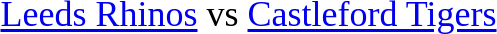<table style="font-size:150%;">
<tr>
<td> <a href='#'>Leeds Rhinos</a> vs  <a href='#'>Castleford Tigers</a></td>
</tr>
</table>
